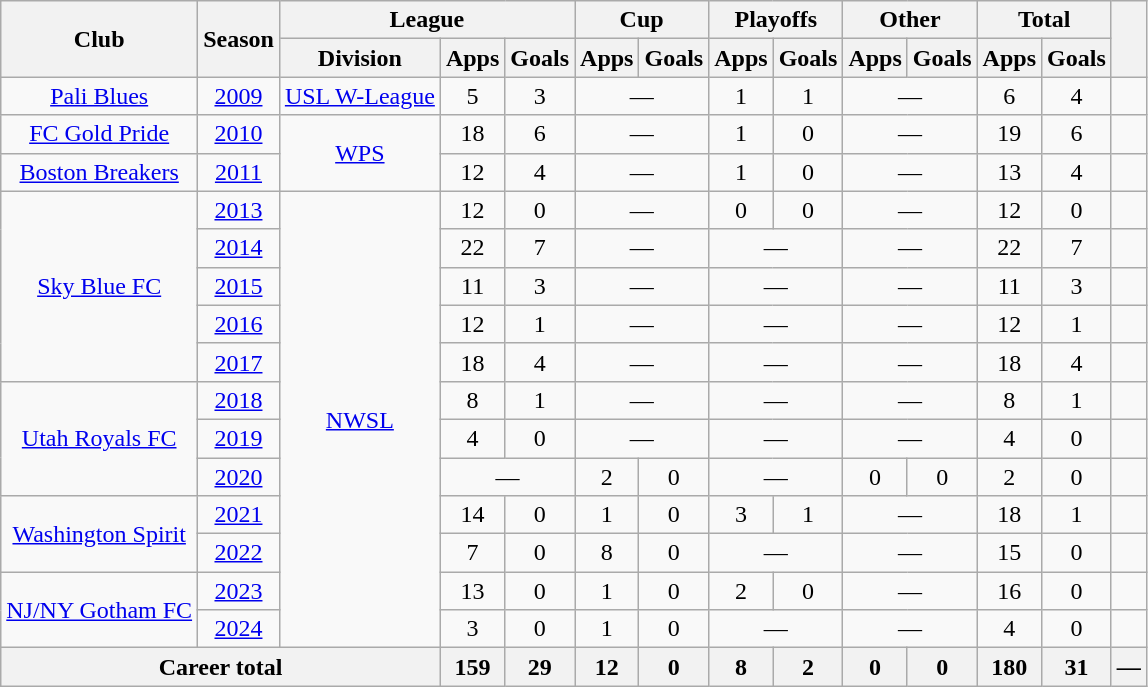<table class="wikitable" style="text-align:center">
<tr>
<th rowspan="2">Club</th>
<th rowspan="2">Season</th>
<th colspan="3">League</th>
<th colspan="2">Cup</th>
<th colspan="2">Playoffs</th>
<th colspan="2">Other</th>
<th colspan="2">Total</th>
<th colspan=2 rowspan=2></th>
</tr>
<tr>
<th>Division</th>
<th>Apps</th>
<th>Goals</th>
<th>Apps</th>
<th>Goals</th>
<th>Apps</th>
<th>Goals</th>
<th>Apps</th>
<th>Goals</th>
<th>Apps</th>
<th>Goals</th>
</tr>
<tr>
<td><a href='#'>Pali Blues</a></td>
<td><a href='#'>2009</a></td>
<td><a href='#'>USL W-League</a></td>
<td>5</td>
<td>3</td>
<td colspan="2">—</td>
<td>1</td>
<td>1</td>
<td colspan="2">—</td>
<td>6</td>
<td>4</td>
<td></td>
</tr>
<tr>
<td><a href='#'>FC Gold Pride</a></td>
<td><a href='#'>2010</a></td>
<td rowspan="2"><a href='#'>WPS</a></td>
<td>18</td>
<td>6</td>
<td colspan="2">—</td>
<td>1</td>
<td>0</td>
<td colspan="2">—</td>
<td>19</td>
<td>6</td>
<td></td>
</tr>
<tr>
<td><a href='#'>Boston Breakers</a></td>
<td><a href='#'>2011</a></td>
<td>12</td>
<td>4</td>
<td colspan="2">—</td>
<td>1</td>
<td>0</td>
<td colspan="2">—</td>
<td>13</td>
<td>4</td>
<td></td>
</tr>
<tr>
<td rowspan="5"><a href='#'>Sky Blue FC</a></td>
<td><a href='#'>2013</a></td>
<td rowspan="12"><a href='#'>NWSL</a></td>
<td>12</td>
<td>0</td>
<td colspan="2">—</td>
<td>0</td>
<td>0</td>
<td colspan="2">—</td>
<td>12</td>
<td>0</td>
<td></td>
</tr>
<tr>
<td><a href='#'>2014</a></td>
<td>22</td>
<td>7</td>
<td colspan="2">—</td>
<td colspan="2">—</td>
<td colspan="2">—</td>
<td>22</td>
<td>7</td>
<td></td>
</tr>
<tr>
<td><a href='#'>2015</a></td>
<td>11</td>
<td>3</td>
<td colspan="2">—</td>
<td colspan="2">—</td>
<td colspan="2">—</td>
<td>11</td>
<td>3</td>
<td></td>
</tr>
<tr>
<td><a href='#'>2016</a></td>
<td>12</td>
<td>1</td>
<td colspan="2">—</td>
<td colspan="2">—</td>
<td colspan="2">—</td>
<td>12</td>
<td>1</td>
<td></td>
</tr>
<tr>
<td><a href='#'>2017</a></td>
<td>18</td>
<td>4</td>
<td colspan="2">—</td>
<td colspan="2">—</td>
<td colspan="2">—</td>
<td>18</td>
<td>4</td>
<td></td>
</tr>
<tr>
<td rowspan="3"><a href='#'>Utah Royals FC</a></td>
<td><a href='#'>2018</a></td>
<td>8</td>
<td>1</td>
<td colspan="2">—</td>
<td colspan="2">—</td>
<td colspan="2">—</td>
<td>8</td>
<td>1</td>
<td></td>
</tr>
<tr>
<td><a href='#'>2019</a></td>
<td>4</td>
<td>0</td>
<td colspan="2">—</td>
<td colspan="2">—</td>
<td colspan="2">—</td>
<td>4</td>
<td>0</td>
<td></td>
</tr>
<tr>
<td><a href='#'>2020</a></td>
<td colspan="2">—</td>
<td>2</td>
<td>0</td>
<td colspan="2">—</td>
<td>0</td>
<td>0</td>
<td>2</td>
<td>0</td>
<td></td>
</tr>
<tr>
<td rowspan="2"><a href='#'>Washington Spirit</a></td>
<td><a href='#'>2021</a></td>
<td>14</td>
<td>0</td>
<td>1</td>
<td>0</td>
<td>3</td>
<td>1</td>
<td colspan="2">—</td>
<td>18</td>
<td>1</td>
<td></td>
</tr>
<tr>
<td><a href='#'>2022</a></td>
<td>7</td>
<td>0</td>
<td>8</td>
<td>0</td>
<td colspan="2">—</td>
<td colspan="2">—</td>
<td>15</td>
<td>0</td>
<td></td>
</tr>
<tr>
<td rowspan="2"><a href='#'>NJ/NY Gotham FC</a></td>
<td><a href='#'>2023</a></td>
<td>13</td>
<td>0</td>
<td>1</td>
<td>0</td>
<td>2</td>
<td>0</td>
<td colspan="2">—</td>
<td>16</td>
<td>0</td>
<td></td>
</tr>
<tr>
<td><a href='#'>2024</a></td>
<td>3</td>
<td>0</td>
<td>1</td>
<td>0</td>
<td colspan="2">—</td>
<td colspan="2">—</td>
<td>4</td>
<td>0</td>
<td></td>
</tr>
<tr>
<th colspan="3">Career total</th>
<th>159</th>
<th>29</th>
<th>12</th>
<th>0</th>
<th>8</th>
<th>2</th>
<th>0</th>
<th>0</th>
<th>180</th>
<th>31</th>
<th>—</th>
</tr>
</table>
